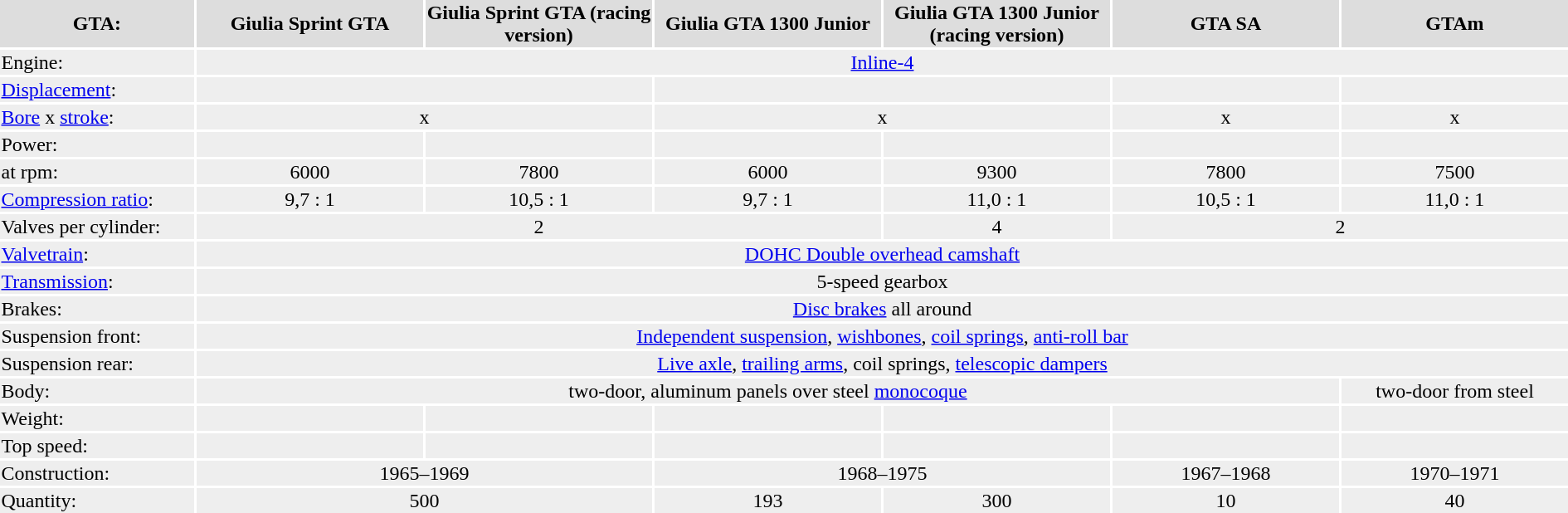<table>
<tr ---- style="background:#DDDDDD;">
<th width="12%">GTA:</th>
<th width="14%">Giulia Sprint GTA</th>
<th width="14%">Giulia Sprint GTA (racing version)</th>
<th width="14%">Giulia GTA 1300 Junior</th>
<th width="14%">Giulia GTA 1300 Junior (racing version)</th>
<th width="14%">GTA SA</th>
<th width="14%">GTAm</th>
</tr>
<tr ---- style="background:#EEEEEE;">
<td>Engine: </td>
<td colspan="6" align="center"><a href='#'>Inline-4</a></td>
</tr>
<tr ---- style="background:#EEEEEE;">
<td><a href='#'>Displacement</a>: </td>
<td align="center" colspan="2"></td>
<td align="center" colspan="2"></td>
<td align="center"></td>
<td align="center"></td>
</tr>
<tr ---- style="background:#EEEEEE;">
<td><a href='#'>Bore</a> x <a href='#'>stroke</a>: </td>
<td align="center" colspan="2"> x </td>
<td align="center" colspan="2"> x </td>
<td align="center"> x </td>
<td align="center"> x </td>
</tr>
<tr ---- style="background:#EEEEEE;">
<td>Power: </td>
<td align="center"></td>
<td align="center"></td>
<td align="center"></td>
<td align="center"></td>
<td align="center"></td>
<td align="center"></td>
</tr>
<tr ---- style="background:#EEEEEE;">
<td>at rpm: </td>
<td align="center">6000</td>
<td align="center">7800</td>
<td align="center">6000</td>
<td align="center">9300</td>
<td align="center">7800</td>
<td align="center">7500</td>
</tr>
<tr ---- style="background:#EEEEEE;">
<td><a href='#'>Compression ratio</a>: </td>
<td align="center">9,7 : 1</td>
<td align="center">10,5 : 1</td>
<td align="center">9,7 : 1</td>
<td align="center">11,0 : 1</td>
<td align="center">10,5 : 1</td>
<td align="center">11,0 : 1</td>
</tr>
<tr ---- style="background:#EEEEEE;">
<td>Valves per cylinder: </td>
<td align="center" colspan="3">2</td>
<td align="center">4</td>
<td align="center" colspan="2">2</td>
</tr>
<tr ---- style="background:#EEEEEE;">
<td><a href='#'>Valvetrain</a>: </td>
<td colspan="6" align="center"><a href='#'>DOHC Double overhead camshaft</a></td>
</tr>
<tr ---- style="background:#EEEEEE;">
<td><a href='#'>Transmission</a>: </td>
<td colspan="6" align="center">5-speed gearbox</td>
</tr>
<tr ---- style="background:#EEEEEE;">
<td>Brakes: </td>
<td colspan="6" align="center"><a href='#'>Disc brakes</a> all around</td>
</tr>
<tr ---- style="background:#EEEEEE;">
<td>Suspension front: </td>
<td colspan="6" align="center"><a href='#'>Independent suspension</a>, <a href='#'>wishbones</a>, <a href='#'>coil springs</a>, <a href='#'>anti-roll bar</a></td>
</tr>
<tr ---- style="background:#EEEEEE;">
<td>Suspension rear: </td>
<td colspan="6" align="center"><a href='#'>Live axle</a>, <a href='#'>trailing arms</a>, coil springs, <a href='#'>telescopic dampers</a></td>
</tr>
<tr ---- style="background:#EEEEEE;">
<td>Body: </td>
<td colspan="5" align="center">two-door, aluminum panels over steel <a href='#'>monocoque</a></td>
<td colspan="1" align="center">two-door from steel</td>
</tr>
<tr ---- style="background:#EEEEEE;">
<td>Weight: </td>
<td align="center"></td>
<td align="center"></td>
<td align="center"></td>
<td align="center"></td>
<td align="center"></td>
<td align="center"></td>
</tr>
<tr ---- style="background:#EEEEEE;">
<td>Top speed: </td>
<td align="center"></td>
<td align="center"></td>
<td align="center"></td>
<td align="center"></td>
<td align="center"></td>
<td align="center"></td>
</tr>
<tr ---- style="background:#EEEEEE;">
<td>Construction: </td>
<td align="center" colspan="2">1965–1969</td>
<td align="center" colspan="2">1968–1975</td>
<td align="center">1967–1968</td>
<td align="center">1970–1971</td>
</tr>
<tr ---- style="background:#EEEEEE;">
<td>Quantity: </td>
<td colspan="2" align="center">500</td>
<td align="center">193</td>
<td align="center">300</td>
<td align="center">10</td>
<td align="center">40</td>
</tr>
</table>
